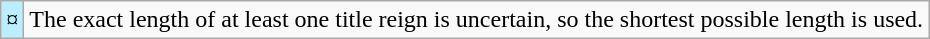<table class="wikitable">
<tr>
<td style="background-color:#bbeeff">¤</td>
<td>The exact length of at least one title reign is uncertain, so the shortest possible length is used.</td>
</tr>
</table>
